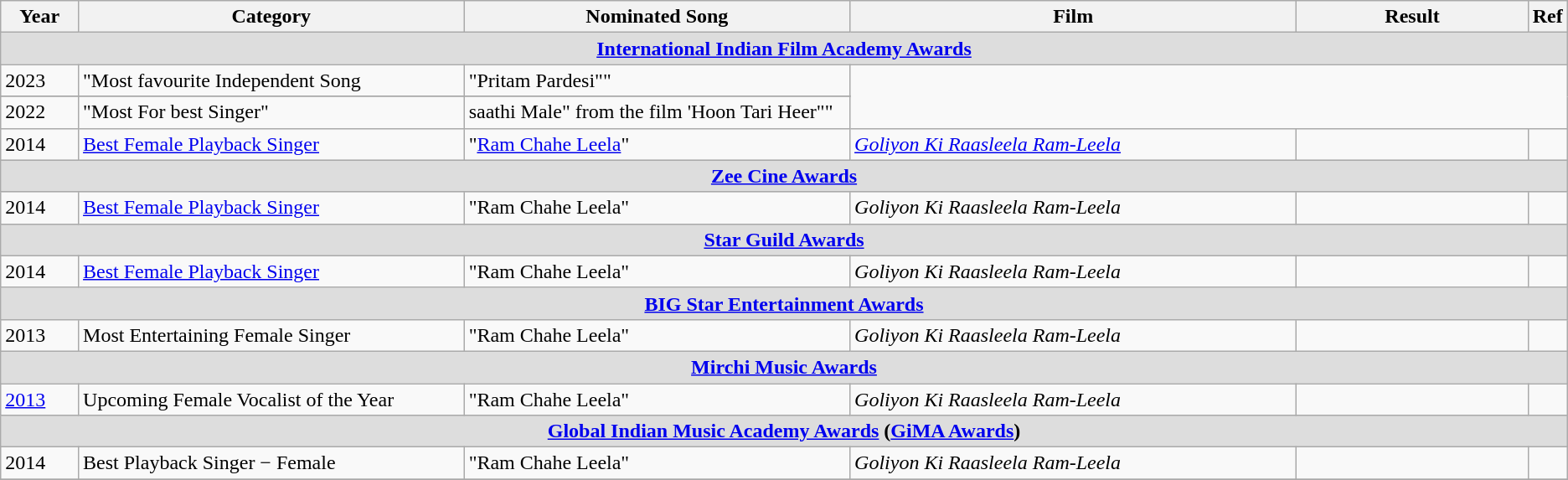<table class="wikitable plainrowheaders">
<tr>
<th width=5%>Year</th>
<th width=25%>Category</th>
<th width=25%>Nominated Song</th>
<th width=29%>Film</th>
<th width=15%>Result</th>
<th width=1%>Ref</th>
</tr>
<tr>
<td colspan="6" style="text-align: center; background:#ddd; "><strong><a href='#'>International Indian Film Academy Awards</a></strong></td>
</tr>
<tr>
<td Top music Awards>2023</td>
<td>"Most favourite Independent Song</td>
<td>"Pritam Pardesi""</td>
</tr>
<tr>
</tr>
<tr>
<td GIFA 2022  Awards>2022</td>
<td>"Most  For best Singer"</td>
<td>saathi Male" from the film 'Hoon Tari Heer""</td>
</tr>
<tr>
<td>2014</td>
<td><a href='#'>Best Female Playback Singer</a></td>
<td>"<a href='#'>Ram Chahe Leela</a>"</td>
<td><em><a href='#'>Goliyon Ki Raasleela Ram-Leela</a></em></td>
<td></td>
<td></td>
</tr>
<tr>
<td colspan="6" style="text-align: center; background:#ddd; "><strong><a href='#'>Zee Cine Awards</a></strong></td>
</tr>
<tr>
<td>2014</td>
<td><a href='#'>Best Female Playback Singer</a></td>
<td>"Ram Chahe Leela"</td>
<td><em>Goliyon Ki Raasleela Ram-Leela</em></td>
<td></td>
<td></td>
</tr>
<tr>
<td colspan="6" style="text-align: center; background:#ddd; "><strong><a href='#'>Star Guild Awards</a></strong></td>
</tr>
<tr>
<td>2014</td>
<td><a href='#'>Best Female Playback Singer</a></td>
<td>"Ram Chahe Leela"</td>
<td><em>Goliyon Ki Raasleela Ram-Leela</em></td>
<td></td>
<td></td>
</tr>
<tr>
<td colspan="6" style="text-align: center; background:#ddd; "><strong><a href='#'>BIG Star Entertainment Awards</a></strong></td>
</tr>
<tr>
<td>2013</td>
<td>Most Entertaining Female Singer</td>
<td>"Ram Chahe Leela"</td>
<td><em>Goliyon Ki Raasleela Ram-Leela</em></td>
<td></td>
<td></td>
</tr>
<tr>
<td colspan="6" style="text-align: center; background:#ddd; "><strong><a href='#'>Mirchi Music Awards</a></strong></td>
</tr>
<tr>
<td><a href='#'>2013</a></td>
<td>Upcoming Female Vocalist of the Year</td>
<td>"Ram Chahe Leela"</td>
<td><em>Goliyon Ki Raasleela Ram-Leela</em></td>
<td></td>
<td></td>
</tr>
<tr>
<td colspan="6" style="text-align: center; background:#ddd; "><strong><a href='#'>Global Indian Music Academy Awards</a> (<a href='#'>GiMA Awards</a>) </strong></td>
</tr>
<tr>
<td>2014</td>
<td>Best Playback Singer − Female</td>
<td>"Ram Chahe Leela"</td>
<td><em>Goliyon Ki Raasleela Ram-Leela</em></td>
<td></td>
<td></td>
</tr>
<tr>
</tr>
</table>
